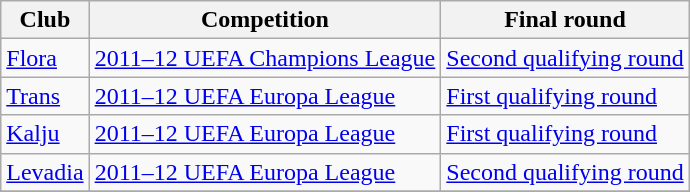<table class="wikitable">
<tr>
<th>Club</th>
<th>Competition</th>
<th>Final round</th>
</tr>
<tr>
<td rowspan=1><a href='#'>Flora</a></td>
<td><a href='#'>2011–12 UEFA Champions League</a></td>
<td><a href='#'>Second qualifying round</a></td>
</tr>
<tr>
<td rowspan=1><a href='#'>Trans</a></td>
<td><a href='#'>2011–12 UEFA Europa League</a></td>
<td><a href='#'>First qualifying round</a></td>
</tr>
<tr>
<td rowspan=1><a href='#'>Kalju</a></td>
<td><a href='#'>2011–12 UEFA Europa League</a></td>
<td><a href='#'>First qualifying round</a></td>
</tr>
<tr>
<td rowspan=1><a href='#'>Levadia</a></td>
<td><a href='#'>2011–12 UEFA Europa League</a></td>
<td><a href='#'>Second qualifying round</a></td>
</tr>
<tr>
</tr>
</table>
